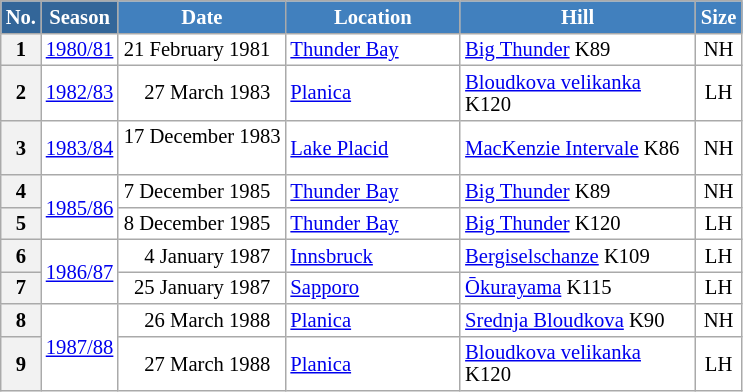<table class="wikitable sortable" style="font-size:86%; line-height:15px; text-align:left; border:grey solid 1px; border-collapse:collapse; background:#ffffff;">
<tr style="background:#efefef;">
<th style="background-color:#369; color:white; width:10px;">No.</th>
<th style="background-color:#369; color:white;  width:30px;">Season</th>
<th style="background-color:#4180be; color:white; width:105px;">Date</th>
<th style="background-color:#4180be; color:white; width:110px;">Location</th>
<th style="background-color:#4180be; color:white; width:150px;">Hill</th>
<th style="background-color:#4180be; color:white; width:25px;">Size</th>
</tr>
<tr>
<th scope=row style="text-align:center;">1</th>
<td align=center><a href='#'>1980/81</a></td>
<td align=right>21 February 1981  </td>
<td> <a href='#'>Thunder Bay</a></td>
<td><a href='#'>Big Thunder</a> K89</td>
<td align=center>NH</td>
</tr>
<tr>
<th scope=row style="text-align:center;">2</th>
<td align=center><a href='#'>1982/83</a></td>
<td align=right>27 March 1983  </td>
<td> <a href='#'>Planica</a></td>
<td><a href='#'>Bloudkova velikanka</a> K120</td>
<td align=center>LH</td>
</tr>
<tr>
<th scope=row style="text-align:center;">3</th>
<td align=center><a href='#'>1983/84</a></td>
<td align=right>17 December 1983  </td>
<td> <a href='#'>Lake Placid</a></td>
<td><a href='#'>MacKenzie Intervale</a> K86</td>
<td align=center>NH</td>
</tr>
<tr>
<th scope=row style="text-align:center;">4</th>
<td align=center rowspan=2><a href='#'>1985/86</a></td>
<td align=right>7 December 1985  </td>
<td> <a href='#'>Thunder Bay</a></td>
<td><a href='#'>Big Thunder</a> K89</td>
<td align=center>NH</td>
</tr>
<tr>
<th scope=row style="text-align:center;">5</th>
<td align=right>8 December 1985  </td>
<td> <a href='#'>Thunder Bay</a></td>
<td><a href='#'>Big Thunder</a> K120</td>
<td align=center>LH</td>
</tr>
<tr>
<th scope=row style="text-align:center;">6</th>
<td align=center rowspan=2><a href='#'>1986/87</a></td>
<td align=right>4 January 1987  </td>
<td> <a href='#'>Innsbruck</a></td>
<td><a href='#'>Bergiselschanze</a> K109</td>
<td align=center>LH</td>
</tr>
<tr>
<th scope=row style="text-align:center;">7</th>
<td align=right>25 January 1987  </td>
<td> <a href='#'>Sapporo</a></td>
<td><a href='#'>Ōkurayama</a> K115</td>
<td align=center>LH</td>
</tr>
<tr>
<th scope=row style="text-align:center;">8</th>
<td align=center rowspan=2><a href='#'>1987/88</a></td>
<td align=right>26 March 1988  </td>
<td> <a href='#'>Planica</a></td>
<td><a href='#'>Srednja Bloudkova</a> K90</td>
<td align=center>NH</td>
</tr>
<tr>
<th scope=row style="text-align:center;">9</th>
<td align=right>27 March 1988  </td>
<td> <a href='#'>Planica</a></td>
<td><a href='#'>Bloudkova velikanka</a> K120</td>
<td align=center>LH</td>
</tr>
</table>
